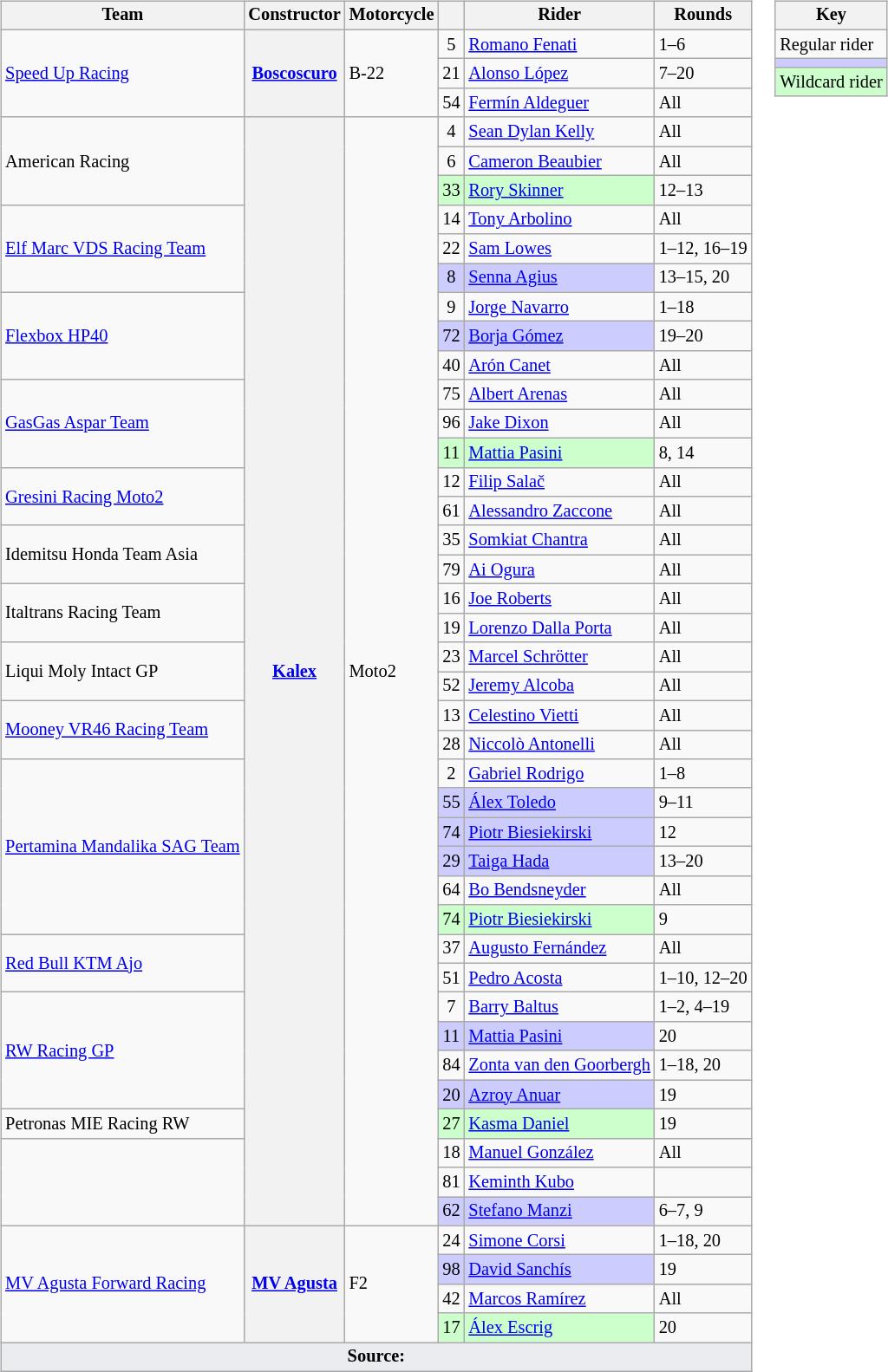<table>
<tr>
<td><br><table class="wikitable" style="font-size: 85%;">
<tr>
<th>Team</th>
<th>Constructor</th>
<th>Motorcycle</th>
<th></th>
<th>Rider</th>
<th>Rounds</th>
</tr>
<tr>
<td rowspan="3"> <a href='#'>Speed Up Racing</a></td>
<th rowspan="3"><a href='#'>Boscoscuro</a></th>
<td rowspan="3">B-22</td>
<td align="center">5</td>
<td> <a href='#'>Romano Fenati</a></td>
<td>1–6</td>
</tr>
<tr>
<td align="center">21</td>
<td> <a href='#'>Alonso López</a></td>
<td>7–20</td>
</tr>
<tr>
<td align="center">54</td>
<td> <a href='#'>Fermín Aldeguer</a></td>
<td>All</td>
</tr>
<tr>
<td rowspan="3"> American Racing</td>
<th rowspan="38"><a href='#'>Kalex</a></th>
<td rowspan="38">Moto2</td>
<td align="center">4</td>
<td> <a href='#'>Sean Dylan Kelly</a></td>
<td>All</td>
</tr>
<tr>
<td align="center">6</td>
<td> <a href='#'>Cameron Beaubier</a></td>
<td>All</td>
</tr>
<tr>
<td style="background:#ccffcc;" align=center>33</td>
<td style="background:#ccffcc;"> <a href='#'>Rory Skinner</a></td>
<td>12–13</td>
</tr>
<tr>
<td rowspan="3"> <a href='#'>Elf Marc VDS Racing Team</a></td>
<td align="center">14</td>
<td> <a href='#'>Tony Arbolino</a></td>
<td>All</td>
</tr>
<tr>
<td align="center">22</td>
<td> <a href='#'>Sam Lowes</a></td>
<td>1–12, 16–19</td>
</tr>
<tr>
<td style="background:#ccccff;" align=center>8</td>
<td style="background:#ccccff;"> <a href='#'>Senna Agius</a></td>
<td>13–15, 20</td>
</tr>
<tr>
<td rowspan="3"> <a href='#'>Flexbox HP40</a></td>
<td align="center">9</td>
<td> <a href='#'>Jorge Navarro</a></td>
<td>1–18</td>
</tr>
<tr>
<td style="background:#ccccff;" align=center>72</td>
<td style="background:#ccccff;"> <a href='#'>Borja Gómez</a></td>
<td>19–20</td>
</tr>
<tr>
<td align="center">40</td>
<td> <a href='#'>Arón Canet</a></td>
<td>All</td>
</tr>
<tr>
<td rowspan="3"> <a href='#'>GasGas Aspar Team</a></td>
<td align="center">75</td>
<td> <a href='#'>Albert Arenas</a></td>
<td>All</td>
</tr>
<tr>
<td align=center>96</td>
<td> <a href='#'>Jake Dixon</a></td>
<td>All</td>
</tr>
<tr>
<td style="background:#ccffcc;" align=center>11</td>
<td style="background:#ccffcc;"> <a href='#'>Mattia Pasini</a></td>
<td>8, 14</td>
</tr>
<tr>
<td rowspan="2"> <a href='#'>Gresini Racing Moto2</a></td>
<td align="center">12</td>
<td>  <a href='#'>Filip Salač</a></td>
<td>All</td>
</tr>
<tr>
<td align="center">61</td>
<td> <a href='#'>Alessandro Zaccone</a></td>
<td>All</td>
</tr>
<tr>
<td rowspan="2"> Idemitsu Honda Team Asia</td>
<td align=center>35</td>
<td> <a href='#'>Somkiat Chantra</a></td>
<td>All</td>
</tr>
<tr>
<td align=center>79</td>
<td> <a href='#'>Ai Ogura</a></td>
<td>All</td>
</tr>
<tr>
<td rowspan="2"> Italtrans Racing Team</td>
<td align="center">16</td>
<td> <a href='#'>Joe Roberts</a></td>
<td>All</td>
</tr>
<tr>
<td align="center">19</td>
<td> <a href='#'>Lorenzo Dalla Porta</a></td>
<td>All</td>
</tr>
<tr>
<td rowspan="2"> Liqui Moly Intact GP</td>
<td align="center">23</td>
<td> <a href='#'>Marcel Schrötter</a></td>
<td>All</td>
</tr>
<tr>
<td align="center">52</td>
<td> <a href='#'>Jeremy Alcoba</a></td>
<td>All</td>
</tr>
<tr>
<td rowspan="2"> <a href='#'>Mooney VR46 Racing Team</a></td>
<td align="center">13</td>
<td> <a href='#'>Celestino Vietti</a></td>
<td>All</td>
</tr>
<tr>
<td align="center">28</td>
<td> <a href='#'>Niccolò Antonelli</a></td>
<td>All</td>
</tr>
<tr>
<td rowspan="6"> <a href='#'>Pertamina Mandalika SAG Team</a></td>
<td align="center">2</td>
<td> <a href='#'>Gabriel Rodrigo</a></td>
<td>1–8</td>
</tr>
<tr>
<td style="background:#ccccff;" align="center">55</td>
<td style="background:#ccccff;"> <a href='#'>Álex Toledo</a></td>
<td>9–11</td>
</tr>
<tr>
<td style="background:#ccccff;" align=center>74</td>
<td style="background:#ccccff;"> <a href='#'>Piotr Biesiekirski</a></td>
<td>12</td>
</tr>
<tr>
<td style="background:#ccccff;" align=center>29</td>
<td style="background:#ccccff;"> <a href='#'>Taiga Hada</a></td>
<td>13–20</td>
</tr>
<tr>
<td align="center">64</td>
<td> <a href='#'>Bo Bendsneyder</a></td>
<td>All</td>
</tr>
<tr>
<td style="background:#ccffcc;" align=center>74</td>
<td style="background:#ccffcc;"> <a href='#'>Piotr Biesiekirski</a></td>
<td>9</td>
</tr>
<tr>
<td rowspan="2"> <a href='#'>Red Bull KTM Ajo</a></td>
<td align="center">37</td>
<td> <a href='#'>Augusto Fernández</a></td>
<td>All</td>
</tr>
<tr>
<td align="center">51</td>
<td> <a href='#'>Pedro Acosta</a></td>
<td>1–10, 12–20</td>
</tr>
<tr>
<td rowspan="4"> <a href='#'>RW Racing GP</a></td>
<td align="center">7</td>
<td> <a href='#'>Barry Baltus</a></td>
<td>1–2, 4–19</td>
</tr>
<tr>
<td style="background:#ccccff;" align=center>11</td>
<td style="background:#ccccff;"> <a href='#'>Mattia Pasini</a></td>
<td>20</td>
</tr>
<tr>
<td align="center">84</td>
<td nowrap> <a href='#'>Zonta van den Goorbergh</a></td>
<td>1–18, 20</td>
</tr>
<tr>
<td style="background:#ccccff;" align="center">20</td>
<td style="background:#ccccff;"> <a href='#'>Azroy Anuar</a></td>
<td>19</td>
</tr>
<tr>
<td> Petronas MIE Racing RW</td>
<td style="background:#ccffcc;" align="center">27</td>
<td style="background:#ccffcc;"> <a href='#'>Kasma Daniel</a></td>
<td>19</td>
</tr>
<tr>
<td rowspan="3"></td>
<td align="center">18</td>
<td> <a href='#'>Manuel González</a></td>
<td>All</td>
</tr>
<tr>
<td align="center">81</td>
<td> <a href='#'>Keminth Kubo</a></td>
<td></td>
</tr>
<tr>
<td style="background:#ccccff;" align="center">62</td>
<td style="background:#ccccff;"> <a href='#'>Stefano Manzi</a></td>
<td>6–7, 9</td>
</tr>
<tr>
<td rowspan="4"> <a href='#'>MV Agusta Forward Racing</a></td>
<th rowspan="4"><a href='#'>MV Agusta</a></th>
<td rowspan="4">F2</td>
<td align="center">24</td>
<td> <a href='#'>Simone Corsi</a></td>
<td>1–18, 20</td>
</tr>
<tr>
<td style="background:#ccccff;" align="center">98</td>
<td style="background:#ccccff;"> <a href='#'>David Sanchís</a></td>
<td>19</td>
</tr>
<tr>
<td align="center">42</td>
<td> <a href='#'>Marcos Ramírez</a></td>
<td>All</td>
</tr>
<tr>
<td style="background:#ccffcc;" align="center">17</td>
<td style="background:#ccffcc;"> <a href='#'>Álex Escrig</a></td>
<td>20</td>
</tr>
<tr class="sortbottom">
<td colspan=6 align="bottom" style="background-color:#EAECF0; text-align:center"><strong>Source:</strong></td>
</tr>
</table>
</td>
<td valign="top"><br><table class="wikitable" style="font-size: 85%;">
<tr>
<th colspan="2">Key</th>
</tr>
<tr>
<td>Regular rider</td>
</tr>
<tr style="background:#ccccff;">
<td></td>
</tr>
<tr style="background:#ccffcc;">
<td>Wildcard rider</td>
</tr>
</table>
</td>
</tr>
</table>
